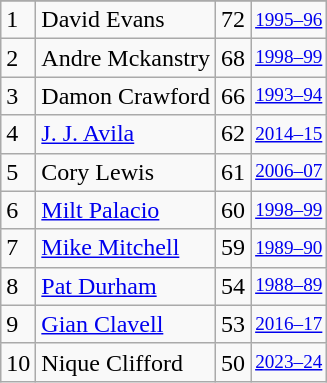<table class="wikitable">
<tr>
</tr>
<tr>
<td>1</td>
<td>David Evans</td>
<td>72</td>
<td style="font-size:80%;"><a href='#'>1995–96</a></td>
</tr>
<tr>
<td>2</td>
<td>Andre Mckanstry</td>
<td>68</td>
<td style="font-size:80%;"><a href='#'>1998–99</a></td>
</tr>
<tr>
<td>3</td>
<td>Damon Crawford</td>
<td>66</td>
<td style="font-size:80%;"><a href='#'>1993–94</a></td>
</tr>
<tr>
<td>4</td>
<td><a href='#'>J. J. Avila</a></td>
<td>62</td>
<td style="font-size:80%;"><a href='#'>2014–15</a></td>
</tr>
<tr>
<td>5</td>
<td>Cory Lewis</td>
<td>61</td>
<td style="font-size:80%;"><a href='#'>2006–07</a></td>
</tr>
<tr>
<td>6</td>
<td><a href='#'>Milt Palacio</a></td>
<td>60</td>
<td style="font-size:80%;"><a href='#'>1998–99</a></td>
</tr>
<tr>
<td>7</td>
<td><a href='#'>Mike Mitchell</a></td>
<td>59</td>
<td style="font-size:80%;"><a href='#'>1989–90</a></td>
</tr>
<tr>
<td>8</td>
<td><a href='#'>Pat Durham</a></td>
<td>54</td>
<td style="font-size:80%;"><a href='#'>1988–89</a></td>
</tr>
<tr>
<td>9</td>
<td><a href='#'>Gian Clavell</a></td>
<td>53</td>
<td style="font-size:80%;"><a href='#'>2016–17</a></td>
</tr>
<tr>
<td>10</td>
<td>Nique Clifford</td>
<td>50</td>
<td style="font-size:80%;"><a href='#'>2023–24</a></td>
</tr>
</table>
